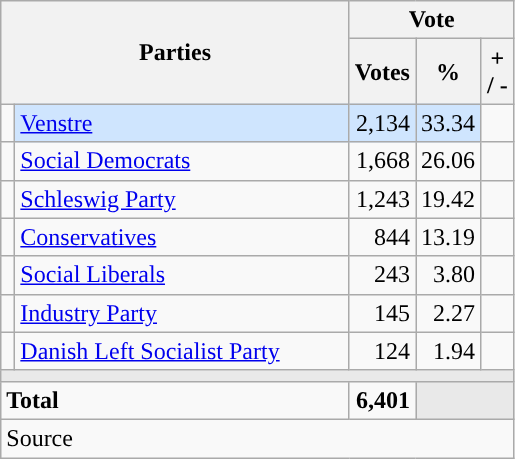<table class="wikitable" style="text-align:right;">
<tr>
<th style="text-align:centre;" rowspan="2" colspan="2" width="225">Parties</th>
<th colspan="3">Vote</th>
</tr>
<tr>
<th width="15">Votes</th>
<th width="15">%</th>
<th width="15">+ / -</th>
</tr>
<tr>
<td width="2" style="color:inherit;background:"></td>
<td bgcolor=#cfe5fe  align="left"><a href='#'>Venstre</a></td>
<td bgcolor=#cfe5fe>2,134</td>
<td bgcolor=#cfe5fe>33.34</td>
<td></td>
</tr>
<tr>
<td width="2" style="color:inherit;background:"></td>
<td align="left"><a href='#'>Social Democrats</a></td>
<td>1,668</td>
<td>26.06</td>
<td></td>
</tr>
<tr>
<td width="2" style="color:inherit;background:"></td>
<td align="left"><a href='#'>Schleswig Party</a></td>
<td>1,243</td>
<td>19.42</td>
<td></td>
</tr>
<tr>
<td width="2" style="color:inherit;background:"></td>
<td align="left"><a href='#'>Conservatives</a></td>
<td>844</td>
<td>13.19</td>
<td></td>
</tr>
<tr>
<td width="2" style="color:inherit;background:"></td>
<td align="left"><a href='#'>Social Liberals</a></td>
<td>243</td>
<td>3.80</td>
<td></td>
</tr>
<tr>
<td width="2" style="color:inherit;background:"></td>
<td align="left"><a href='#'>Industry Party</a></td>
<td>145</td>
<td>2.27</td>
<td></td>
</tr>
<tr>
<td width="2" style="color:inherit;background:"></td>
<td align="left"><a href='#'>Danish Left Socialist Party</a></td>
<td>124</td>
<td>1.94</td>
<td></td>
</tr>
<tr>
<td colspan="7" bgcolor="#E9E9E9"></td>
</tr>
<tr>
<td align="left" colspan="2"><strong>Total</strong></td>
<td><strong>6,401</strong></td>
<td bgcolor="#E9E9E9" colspan="2"></td>
</tr>
<tr>
<td align="left" colspan="6">Source</td>
</tr>
</table>
